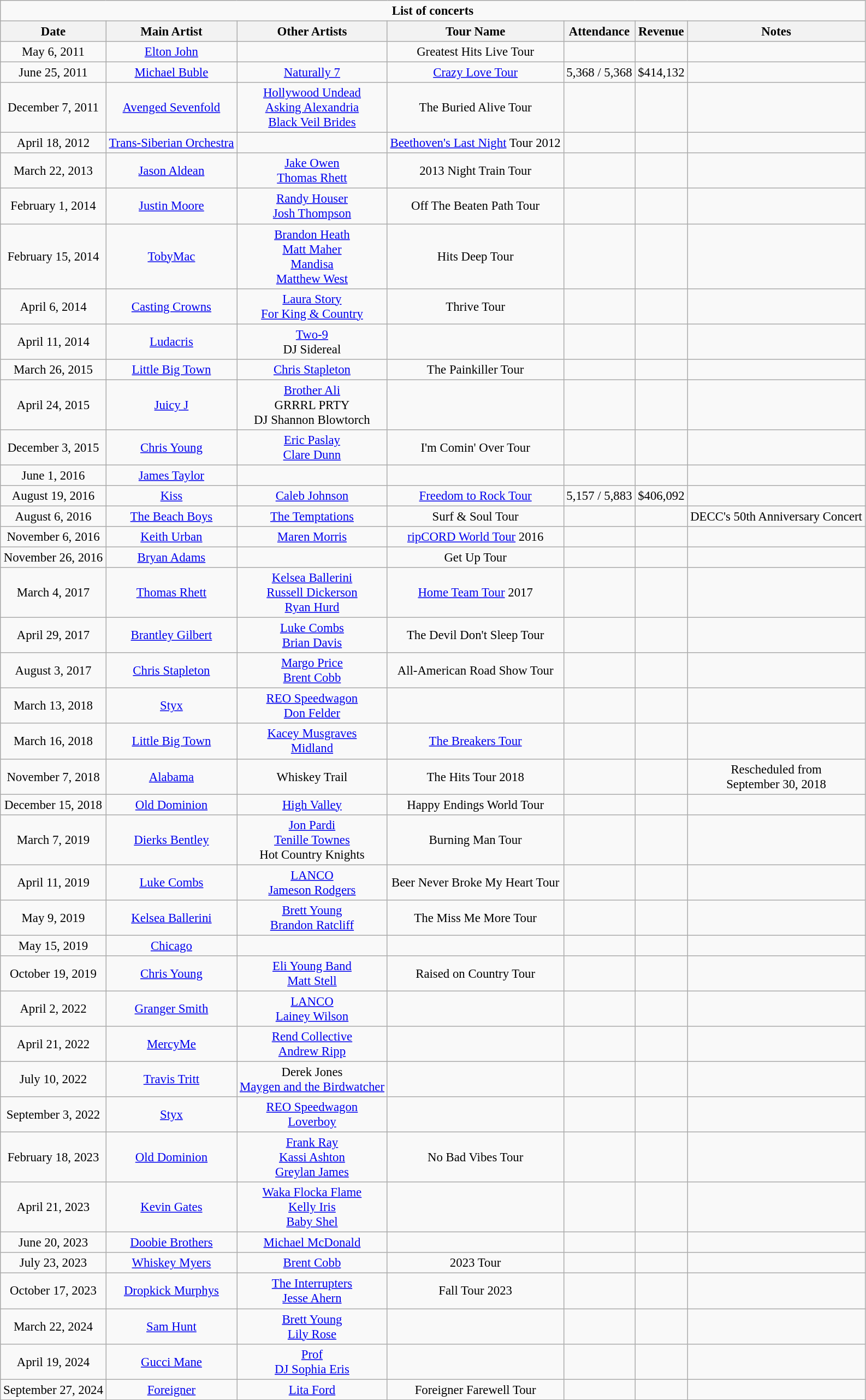<table class="wikitable" align=center style="font-size: 95%; text-align:center;">
<tr>
<td colspan = "7"><strong>List of concerts</strong></td>
</tr>
<tr>
<th>Date</th>
<th>Main Artist</th>
<th>Other Artists</th>
<th>Tour Name</th>
<th>Attendance</th>
<th>Revenue</th>
<th>Notes</th>
</tr>
<tr>
<td>May 6, 2011</td>
<td><a href='#'>Elton John</a></td>
<td></td>
<td>Greatest Hits Live Tour</td>
<td></td>
<td></td>
<td></td>
</tr>
<tr>
<td>June 25, 2011</td>
<td><a href='#'>Michael Buble</a></td>
<td><a href='#'>Naturally 7</a></td>
<td><a href='#'>Crazy Love Tour</a></td>
<td>5,368 / 5,368</td>
<td>$414,132</td>
<td></td>
</tr>
<tr>
<td>December 7, 2011</td>
<td><a href='#'>Avenged Sevenfold</a></td>
<td><a href='#'>Hollywood Undead</a><br><a href='#'>Asking Alexandria</a><br><a href='#'>Black Veil Brides</a></td>
<td>The Buried Alive Tour</td>
<td></td>
<td></td>
<td></td>
</tr>
<tr>
<td>April 18, 2012</td>
<td><a href='#'>Trans-Siberian Orchestra</a></td>
<td></td>
<td><a href='#'>Beethoven's Last Night</a> Tour 2012</td>
<td></td>
<td></td>
<td></td>
</tr>
<tr>
<td>March 22, 2013</td>
<td><a href='#'>Jason Aldean</a></td>
<td><a href='#'>Jake Owen</a><br><a href='#'>Thomas Rhett</a></td>
<td>2013 Night Train Tour</td>
<td></td>
<td></td>
<td></td>
</tr>
<tr>
<td>February 1, 2014</td>
<td><a href='#'>Justin Moore</a></td>
<td><a href='#'>Randy Houser</a><br><a href='#'>Josh Thompson</a></td>
<td>Off The Beaten Path Tour</td>
<td></td>
<td></td>
<td></td>
</tr>
<tr>
<td>February 15, 2014</td>
<td><a href='#'>TobyMac</a></td>
<td><a href='#'>Brandon Heath</a><br><a href='#'>Matt Maher</a><br><a href='#'>Mandisa</a><br><a href='#'>Matthew West</a></td>
<td>Hits Deep Tour</td>
<td></td>
<td></td>
<td></td>
</tr>
<tr>
<td>April 6, 2014</td>
<td><a href='#'>Casting Crowns</a></td>
<td><a href='#'>Laura Story</a> <br> <a href='#'>For King & Country</a></td>
<td>Thrive Tour</td>
<td></td>
<td></td>
<td></td>
</tr>
<tr>
<td>April 11, 2014</td>
<td><a href='#'>Ludacris</a></td>
<td><a href='#'>Two-9</a><br>DJ Sidereal</td>
<td></td>
<td></td>
<td></td>
<td></td>
</tr>
<tr>
<td>March 26, 2015</td>
<td><a href='#'>Little Big Town</a></td>
<td><a href='#'>Chris Stapleton</a></td>
<td>The Painkiller Tour</td>
<td></td>
<td></td>
<td></td>
</tr>
<tr>
<td>April 24, 2015</td>
<td><a href='#'>Juicy J</a></td>
<td><a href='#'>Brother Ali</a><br>GRRRL PRTY<br>DJ Shannon Blowtorch</td>
<td></td>
<td></td>
<td></td>
<td></td>
</tr>
<tr>
<td>December 3, 2015</td>
<td><a href='#'>Chris Young</a></td>
<td><a href='#'>Eric Paslay</a><br><a href='#'>Clare Dunn</a></td>
<td>I'm Comin' Over Tour</td>
<td></td>
<td></td>
<td></td>
</tr>
<tr>
<td>June 1, 2016</td>
<td><a href='#'>James Taylor</a></td>
<td></td>
<td></td>
<td></td>
<td></td>
<td></td>
</tr>
<tr>
<td>August 19, 2016</td>
<td><a href='#'>Kiss</a></td>
<td><a href='#'>Caleb Johnson</a></td>
<td><a href='#'>Freedom to Rock Tour</a></td>
<td>5,157 / 5,883</td>
<td>$406,092</td>
<td></td>
</tr>
<tr>
<td>August 6, 2016</td>
<td><a href='#'>The Beach Boys</a></td>
<td><a href='#'>The Temptations</a></td>
<td>Surf & Soul Tour</td>
<td></td>
<td></td>
<td>DECC's 50th Anniversary Concert </td>
</tr>
<tr>
<td>November 6, 2016</td>
<td><a href='#'>Keith Urban</a></td>
<td><a href='#'>Maren Morris</a></td>
<td><a href='#'>ripCORD World Tour</a> 2016</td>
<td></td>
<td></td>
<td></td>
</tr>
<tr>
<td>November 26, 2016</td>
<td><a href='#'>Bryan Adams</a></td>
<td></td>
<td>Get Up Tour</td>
<td></td>
<td></td>
<td></td>
</tr>
<tr>
<td>March 4, 2017</td>
<td><a href='#'>Thomas Rhett</a></td>
<td><a href='#'>Kelsea Ballerini</a><br><a href='#'>Russell Dickerson</a><br><a href='#'>Ryan Hurd</a></td>
<td><a href='#'>Home Team Tour</a> 2017</td>
<td></td>
<td></td>
<td></td>
</tr>
<tr>
<td>April 29, 2017</td>
<td><a href='#'>Brantley Gilbert</a></td>
<td><a href='#'>Luke Combs</a><br><a href='#'>Brian Davis</a></td>
<td>The Devil Don't Sleep Tour</td>
<td></td>
<td></td>
<td></td>
</tr>
<tr>
<td>August 3, 2017</td>
<td><a href='#'>Chris Stapleton</a></td>
<td><a href='#'>Margo Price</a><br><a href='#'>Brent Cobb</a></td>
<td>All-American Road Show Tour</td>
<td></td>
<td></td>
<td></td>
</tr>
<tr>
<td>March 13, 2018</td>
<td><a href='#'>Styx</a></td>
<td><a href='#'>REO Speedwagon</a><br><a href='#'>Don Felder</a></td>
<td></td>
<td></td>
<td></td>
<td></td>
</tr>
<tr>
<td>March 16, 2018</td>
<td><a href='#'>Little Big Town</a></td>
<td><a href='#'>Kacey Musgraves</a><br><a href='#'>Midland</a></td>
<td><a href='#'>The Breakers Tour</a></td>
<td></td>
<td></td>
<td></td>
</tr>
<tr>
<td>November 7, 2018</td>
<td><a href='#'>Alabama</a></td>
<td>Whiskey Trail</td>
<td>The Hits Tour 2018</td>
<td></td>
<td></td>
<td>Rescheduled from<br>September 30, 2018</td>
</tr>
<tr>
<td>December 15, 2018</td>
<td><a href='#'>Old Dominion</a></td>
<td><a href='#'>High Valley</a></td>
<td>Happy Endings World Tour</td>
<td></td>
<td></td>
<td></td>
</tr>
<tr>
<td>March 7, 2019</td>
<td><a href='#'>Dierks Bentley</a></td>
<td><a href='#'>Jon Pardi</a><br><a href='#'>Tenille Townes</a><br>Hot Country Knights</td>
<td>Burning Man Tour</td>
<td></td>
<td></td>
<td></td>
</tr>
<tr>
<td>April 11, 2019</td>
<td><a href='#'>Luke Combs</a></td>
<td><a href='#'>LANCO</a><br><a href='#'>Jameson Rodgers</a></td>
<td>Beer Never Broke My Heart Tour</td>
<td></td>
<td></td>
<td></td>
</tr>
<tr>
<td>May 9, 2019</td>
<td><a href='#'>Kelsea Ballerini</a></td>
<td><a href='#'>Brett Young</a><br><a href='#'>Brandon Ratcliff</a></td>
<td>The Miss Me More Tour</td>
<td></td>
<td></td>
<td></td>
</tr>
<tr>
<td>May 15, 2019</td>
<td><a href='#'>Chicago</a></td>
<td></td>
<td></td>
<td></td>
<td></td>
<td></td>
</tr>
<tr>
<td>October 19, 2019</td>
<td><a href='#'>Chris Young</a></td>
<td><a href='#'>Eli Young Band</a><br><a href='#'>Matt Stell</a></td>
<td>Raised on Country Tour</td>
<td></td>
<td></td>
<td></td>
</tr>
<tr>
<td>April 2, 2022</td>
<td><a href='#'>Granger Smith</a></td>
<td><a href='#'>LANCO</a><br><a href='#'>Lainey Wilson</a></td>
<td></td>
<td></td>
<td></td>
<td></td>
</tr>
<tr>
<td>April 21, 2022</td>
<td><a href='#'>MercyMe</a></td>
<td><a href='#'>Rend Collective</a><br><a href='#'>Andrew Ripp</a></td>
<td></td>
<td></td>
<td></td>
<td></td>
</tr>
<tr>
<td>July 10, 2022</td>
<td><a href='#'>Travis Tritt</a></td>
<td>Derek Jones<br><a href='#'>Maygen and the Birdwatcher</a></td>
<td></td>
<td></td>
<td></td>
<td></td>
</tr>
<tr>
<td>September 3, 2022</td>
<td><a href='#'>Styx</a></td>
<td><a href='#'>REO Speedwagon</a><br><a href='#'>Loverboy</a></td>
<td></td>
<td></td>
<td></td>
<td></td>
</tr>
<tr>
<td>February 18, 2023</td>
<td><a href='#'>Old Dominion</a></td>
<td><a href='#'>Frank Ray</a><br><a href='#'>Kassi Ashton</a><br><a href='#'>Greylan James</a></td>
<td>No Bad Vibes Tour</td>
<td></td>
<td></td>
<td></td>
</tr>
<tr>
<td>April 21, 2023</td>
<td><a href='#'>Kevin Gates</a></td>
<td><a href='#'>Waka Flocka Flame</a><br><a href='#'>Kelly Iris</a><br><a href='#'>Baby Shel</a></td>
<td></td>
<td></td>
<td></td>
<td></td>
</tr>
<tr>
<td>June 20, 2023</td>
<td><a href='#'>Doobie Brothers</a></td>
<td><a href='#'>Michael McDonald</a></td>
<td></td>
<td></td>
<td></td>
<td></td>
</tr>
<tr>
<td>July 23, 2023</td>
<td><a href='#'>Whiskey Myers</a></td>
<td><a href='#'>Brent Cobb</a></td>
<td>2023 Tour</td>
<td></td>
<td></td>
<td></td>
</tr>
<tr>
<td>October 17, 2023</td>
<td><a href='#'>Dropkick Murphys</a></td>
<td><a href='#'>The Interrupters</a><br><a href='#'>Jesse Ahern</a></td>
<td>Fall Tour 2023</td>
<td></td>
<td></td>
<td></td>
</tr>
<tr>
<td>March 22, 2024</td>
<td><a href='#'>Sam Hunt</a></td>
<td><a href='#'>Brett Young</a><br><a href='#'>Lily Rose</a></td>
<td></td>
<td></td>
<td></td>
<td></td>
</tr>
<tr>
<td>April 19, 2024</td>
<td><a href='#'>Gucci Mane</a></td>
<td><a href='#'>Prof</a><br><a href='#'>DJ Sophia Eris</a></td>
<td></td>
<td></td>
<td></td>
<td></td>
</tr>
<tr>
<td>September 27, 2024</td>
<td><a href='#'>Foreigner</a></td>
<td><a href='#'>Lita Ford</a></td>
<td>Foreigner Farewell Tour</td>
<td></td>
<td></td>
<td></td>
</tr>
<tr>
</tr>
</table>
